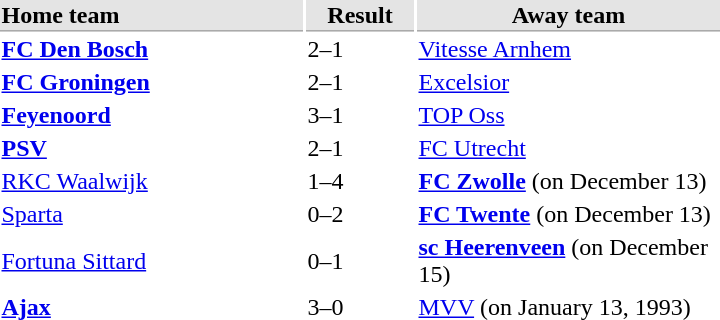<table>
<tr bgcolor="#E4E4E4">
<th style="border-bottom:1px solid #AAAAAA" width="200" align="left">Home team</th>
<th style="border-bottom:1px solid #AAAAAA" width="70" align="center">Result</th>
<th style="border-bottom:1px solid #AAAAAA" width="200">Away team</th>
</tr>
<tr>
<td><strong><a href='#'>FC Den Bosch</a></strong></td>
<td>2–1</td>
<td><a href='#'>Vitesse Arnhem</a></td>
</tr>
<tr>
<td><strong><a href='#'>FC Groningen</a></strong></td>
<td>2–1</td>
<td><a href='#'>Excelsior</a></td>
</tr>
<tr>
<td><strong><a href='#'>Feyenoord</a></strong></td>
<td>3–1</td>
<td><a href='#'>TOP Oss</a></td>
</tr>
<tr>
<td><strong><a href='#'>PSV</a></strong></td>
<td>2–1</td>
<td><a href='#'>FC Utrecht</a></td>
</tr>
<tr>
<td><a href='#'>RKC Waalwijk</a></td>
<td>1–4</td>
<td><strong><a href='#'>FC Zwolle</a></strong> (on December 13)</td>
</tr>
<tr>
<td><a href='#'>Sparta</a></td>
<td>0–2</td>
<td><strong><a href='#'>FC Twente</a></strong> (on December 13)</td>
</tr>
<tr>
<td><a href='#'>Fortuna Sittard</a></td>
<td>0–1</td>
<td><strong><a href='#'>sc Heerenveen</a></strong> (on December 15)</td>
</tr>
<tr>
<td><strong><a href='#'>Ajax</a></strong></td>
<td>3–0</td>
<td><a href='#'>MVV</a> (on January 13, 1993)</td>
</tr>
</table>
